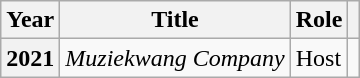<table class="wikitable sortable plainrowheaders">
<tr>
<th scope="col">Year</th>
<th scope="col">Title</th>
<th scope="col">Role</th>
<th scope="col" class="unsortable"></th>
</tr>
<tr>
<th scope="row">2021</th>
<td><em>Muziekwang Company</em></td>
<td>Host</td>
<td></td>
</tr>
</table>
